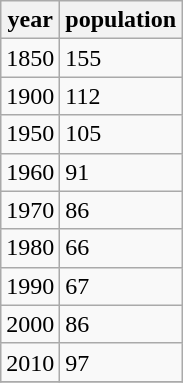<table class="wikitable">
<tr>
<th>year</th>
<th>population</th>
</tr>
<tr>
<td>1850</td>
<td>155</td>
</tr>
<tr>
<td>1900</td>
<td>112</td>
</tr>
<tr>
<td>1950</td>
<td>105</td>
</tr>
<tr>
<td>1960</td>
<td>91</td>
</tr>
<tr>
<td>1970</td>
<td>86</td>
</tr>
<tr>
<td>1980</td>
<td>66</td>
</tr>
<tr>
<td>1990</td>
<td>67</td>
</tr>
<tr>
<td>2000</td>
<td>86</td>
</tr>
<tr>
<td>2010</td>
<td>97</td>
</tr>
<tr>
</tr>
</table>
